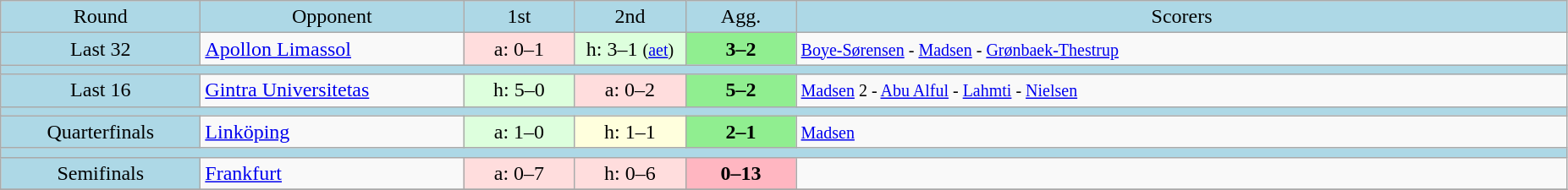<table class="wikitable" style="text-align:center">
<tr bgcolor=lightblue>
<td width=150px>Round</td>
<td width=200px>Opponent</td>
<td width=80px>1st</td>
<td width=80px>2nd</td>
<td width=80px>Agg.</td>
<td width=600px>Scorers</td>
</tr>
<tr>
<td bgcolor=lightblue>Last 32</td>
<td align=left> <a href='#'>Apollon Limassol</a></td>
<td bgcolor="#ffdddd">a: 0–1</td>
<td bgcolor="#ddffdd">h: 3–1 <small>(<a href='#'>aet</a>)</small></td>
<td bgcolor=lightgreen><strong>3–2</strong></td>
<td align=left><small><a href='#'>Boye-Sørensen</a> - <a href='#'>Madsen</a> - <a href='#'>Grønbaek-Thestrup</a></small></td>
</tr>
<tr bgcolor=lightblue>
<td colspan=6></td>
</tr>
<tr>
<td bgcolor=lightblue>Last 16</td>
<td align=left> <a href='#'>Gintra Universitetas</a></td>
<td bgcolor="#ddffdd">h: 5–0</td>
<td bgcolor="#ffdddd">a: 0–2</td>
<td bgcolor=lightgreen><strong>5–2</strong></td>
<td align=left><small><a href='#'>Madsen</a> 2 - <a href='#'>Abu Alful</a> - <a href='#'>Lahmti</a> - <a href='#'>Nielsen</a></small></td>
</tr>
<tr bgcolor=lightblue>
<td colspan=6></td>
</tr>
<tr>
<td bgcolor=lightblue>Quarterfinals</td>
<td align=left> <a href='#'>Linköping</a></td>
<td bgcolor="#ddffdd">a: 1–0</td>
<td bgcolor="#ffffdd">h: 1–1</td>
<td bgcolor=lightgreen><strong>2–1</strong></td>
<td align=left><small><a href='#'>Madsen</a></small></td>
</tr>
<tr bgcolor=lightblue>
<td colspan=6></td>
</tr>
<tr>
<td bgcolor=lightblue>Semifinals</td>
<td align=left> <a href='#'>Frankfurt</a></td>
<td bgcolor="#ffdddd">a: 0–7</td>
<td bgcolor="#ffdddd">h: 0–6</td>
<td bgcolor=lightpink><strong>0–13</strong></td>
<td align=left></td>
</tr>
<tr>
</tr>
</table>
